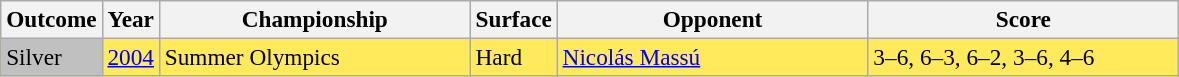<table class="sortable wikitable" style=font-size:97%>
<tr>
<th>Outcome</th>
<th>Year</th>
<th width=200>Championship</th>
<th>Surface</th>
<th width=200>Opponent</th>
<th width=200>Score</th>
</tr>
<tr bgcolor=FFEA5C>
<td bgcolor="Silver">Silver</td>
<td><a href='#'>2004</a></td>
<td>Summer Olympics</td>
<td>Hard</td>
<td> <a href='#'>Nicolás Massú</a></td>
<td>3–6, 6–3, 6–2, 3–6, 4–6</td>
</tr>
</table>
